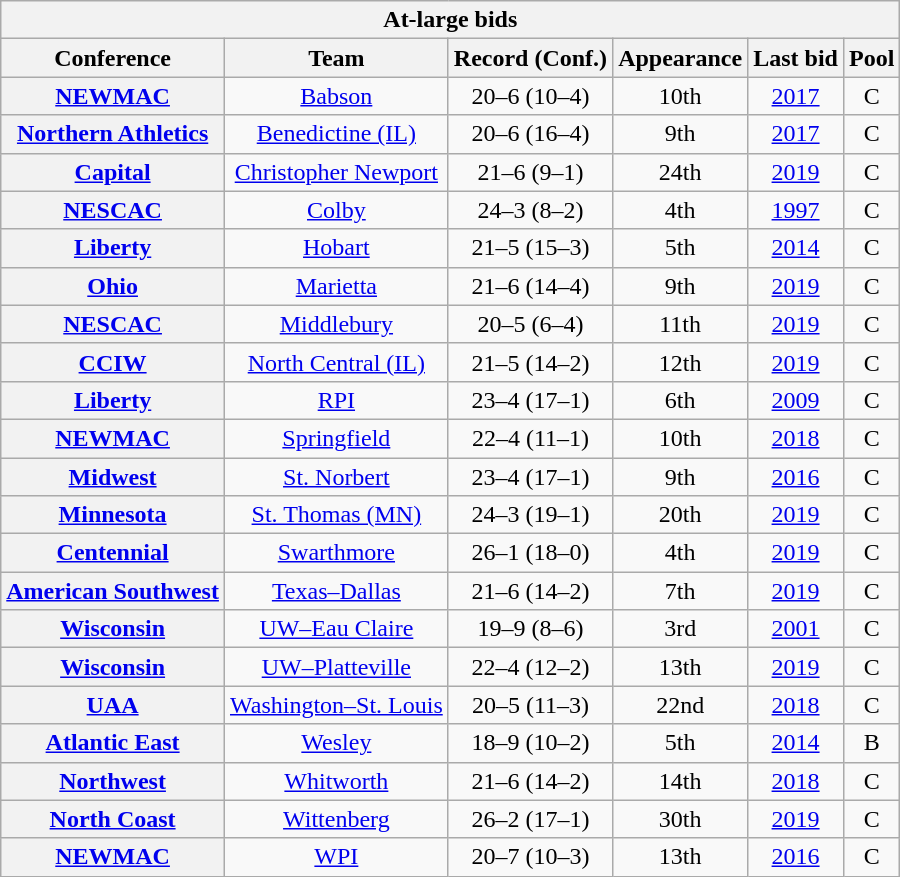<table class="wikitable sortable plainrowheaders" style="text-align:center;">
<tr>
<th colspan="8" style=>At-large bids</th>
</tr>
<tr>
<th scope="col">Conference</th>
<th scope="col">Team</th>
<th scope="col">Record (Conf.)</th>
<th scope="col" data-sort-type="number">Appearance</th>
<th scope="col">Last bid</th>
<th scope="col">Pool</th>
</tr>
<tr>
<th><a href='#'>NEWMAC</a></th>
<td><a href='#'>Babson</a></td>
<td>20–6 (10–4)</td>
<td>10th</td>
<td><a href='#'>2017</a></td>
<td>C</td>
</tr>
<tr>
<th><a href='#'>Northern Athletics</a></th>
<td><a href='#'>Benedictine (IL)</a></td>
<td>20–6 (16–4)</td>
<td>9th</td>
<td><a href='#'>2017</a></td>
<td>C</td>
</tr>
<tr>
<th><a href='#'>Capital</a></th>
<td><a href='#'>Christopher Newport</a></td>
<td>21–6 (9–1)</td>
<td>24th</td>
<td><a href='#'>2019</a></td>
<td>C</td>
</tr>
<tr>
<th><a href='#'>NESCAC</a></th>
<td><a href='#'>Colby</a></td>
<td>24–3 (8–2)</td>
<td>4th</td>
<td><a href='#'>1997</a></td>
<td>C</td>
</tr>
<tr>
<th><a href='#'>Liberty</a></th>
<td><a href='#'>Hobart</a></td>
<td>21–5 (15–3)</td>
<td>5th</td>
<td><a href='#'>2014</a></td>
<td>C</td>
</tr>
<tr>
<th><a href='#'>Ohio</a></th>
<td><a href='#'>Marietta</a></td>
<td>21–6 (14–4)</td>
<td>9th</td>
<td><a href='#'>2019</a></td>
<td>C</td>
</tr>
<tr>
<th><a href='#'>NESCAC</a></th>
<td><a href='#'>Middlebury</a></td>
<td>20–5 (6–4)</td>
<td>11th</td>
<td><a href='#'>2019</a></td>
<td>C</td>
</tr>
<tr>
<th><a href='#'>CCIW</a></th>
<td><a href='#'>North Central (IL)</a></td>
<td>21–5 (14–2)</td>
<td>12th</td>
<td><a href='#'>2019</a></td>
<td>C</td>
</tr>
<tr>
<th><a href='#'>Liberty</a></th>
<td><a href='#'>RPI</a></td>
<td>23–4 (17–1)</td>
<td>6th</td>
<td><a href='#'>2009</a></td>
<td>C</td>
</tr>
<tr>
<th><a href='#'>NEWMAC</a></th>
<td><a href='#'>Springfield</a></td>
<td>22–4 (11–1)</td>
<td>10th</td>
<td><a href='#'>2018</a></td>
<td>C</td>
</tr>
<tr>
<th><a href='#'>Midwest</a></th>
<td><a href='#'>St. Norbert</a></td>
<td>23–4 (17–1)</td>
<td>9th</td>
<td><a href='#'>2016</a></td>
<td>C</td>
</tr>
<tr>
<th><a href='#'>Minnesota</a></th>
<td><a href='#'>St. Thomas (MN)</a></td>
<td>24–3 (19–1)</td>
<td>20th</td>
<td><a href='#'>2019</a></td>
<td>C</td>
</tr>
<tr>
<th><a href='#'>Centennial</a></th>
<td><a href='#'>Swarthmore</a></td>
<td>26–1 (18–0)</td>
<td>4th</td>
<td><a href='#'>2019</a></td>
<td>C</td>
</tr>
<tr>
<th><a href='#'>American Southwest</a></th>
<td><a href='#'>Texas–Dallas</a></td>
<td>21–6 (14–2)</td>
<td>7th</td>
<td><a href='#'>2019</a></td>
<td>C</td>
</tr>
<tr>
<th><a href='#'>Wisconsin</a></th>
<td><a href='#'>UW–Eau Claire</a></td>
<td>19–9 (8–6)</td>
<td>3rd</td>
<td><a href='#'>2001</a></td>
<td>C</td>
</tr>
<tr>
<th><a href='#'>Wisconsin</a></th>
<td><a href='#'>UW–Platteville</a></td>
<td>22–4 (12–2)</td>
<td>13th</td>
<td><a href='#'>2019</a></td>
<td>C</td>
</tr>
<tr>
<th><a href='#'>UAA</a></th>
<td><a href='#'>Washington–St. Louis</a></td>
<td>20–5 (11–3)</td>
<td>22nd</td>
<td><a href='#'>2018</a></td>
<td>C</td>
</tr>
<tr>
<th><a href='#'>Atlantic East</a></th>
<td><a href='#'>Wesley</a></td>
<td>18–9 (10–2)</td>
<td>5th</td>
<td><a href='#'>2014</a></td>
<td>B</td>
</tr>
<tr>
<th><a href='#'>Northwest</a></th>
<td><a href='#'>Whitworth</a></td>
<td>21–6 (14–2)</td>
<td>14th</td>
<td><a href='#'>2018</a></td>
<td>C</td>
</tr>
<tr>
<th><a href='#'>North Coast</a></th>
<td><a href='#'>Wittenberg</a></td>
<td>26–2 (17–1)</td>
<td>30th</td>
<td><a href='#'>2019</a></td>
<td>C</td>
</tr>
<tr>
<th><a href='#'>NEWMAC</a></th>
<td><a href='#'>WPI</a></td>
<td>20–7 (10–3)</td>
<td>13th</td>
<td><a href='#'>2016</a></td>
<td>C</td>
</tr>
</table>
